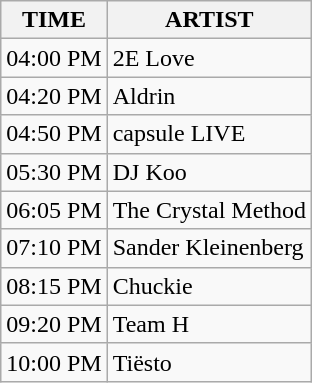<table class="wikitable">
<tr>
<th>TIME</th>
<th>ARTIST</th>
</tr>
<tr>
<td>04:00 PM</td>
<td>2E Love</td>
</tr>
<tr>
<td>04:20 PM</td>
<td>Aldrin</td>
</tr>
<tr>
<td>04:50 PM</td>
<td>capsule LIVE</td>
</tr>
<tr>
<td>05:30 PM</td>
<td>DJ Koo</td>
</tr>
<tr>
<td>06:05 PM</td>
<td>The Crystal Method</td>
</tr>
<tr>
<td>07:10 PM</td>
<td>Sander Kleinenberg</td>
</tr>
<tr>
<td>08:15 PM</td>
<td>Chuckie</td>
</tr>
<tr>
<td>09:20 PM</td>
<td>Team H</td>
</tr>
<tr>
<td>10:00 PM</td>
<td>Tiësto</td>
</tr>
</table>
